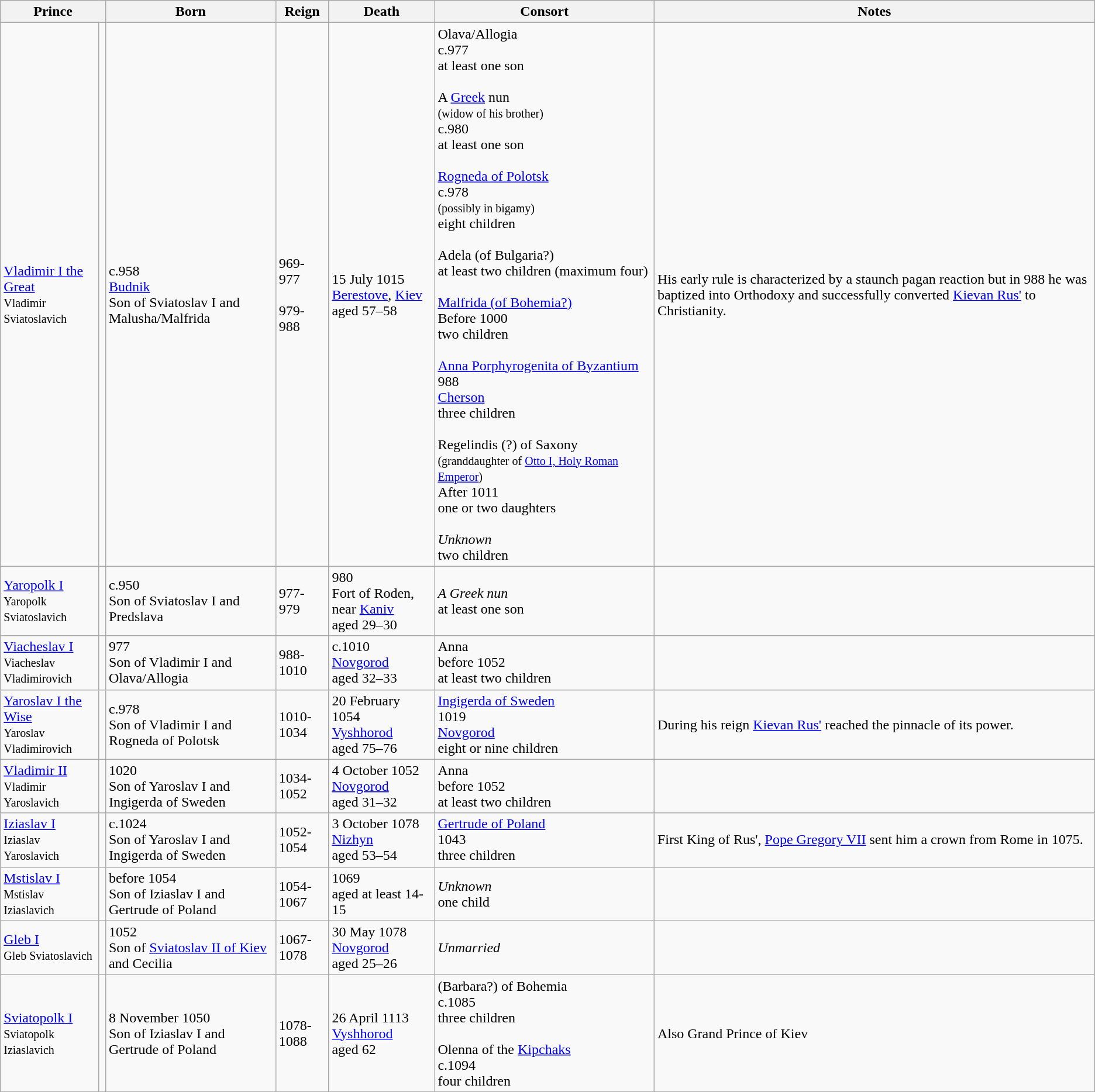<table class="wikitable">
<tr>
<th colspan=2>Prince</th>
<th>Born</th>
<th>Reign</th>
<th>Death</th>
<th>Consort</th>
<th>Notes</th>
</tr>
<tr>
<td><a href='#'>Vladimir I the Great</a><br><small>Vladimir Sviatoslavich</small></td>
<td></td>
<td>c.958<br><a href='#'>Budnik</a><br>Son of Sviatoslav I and Malusha/Malfrida</td>
<td>969-977<br><br>979-988</td>
<td>15 July 1015<br><a href='#'>Berestove</a>, <a href='#'>Kiev</a> <br>aged 57–58</td>
<td>Olava/Allogia<br>c.977<br>at least one son<br><br>A <a href='#'>Greek</a> nun <br><small>(widow of his brother)</small><br>c.980<br>at least one son<br><br><a href='#'>Rogneda of Polotsk</a><br>c.978<br><small>(possibly in bigamy)</small><br>eight children<br><br>Adela (of Bulgaria?)<br>at least two children (maximum four)<br><br><a href='#'>Malfrida (of Bohemia?)</a><br>Before 1000<br>two children<br><br><a href='#'>Anna Porphyrogenita of Byzantium</a><br>988<br><a href='#'>Cherson</a><br>three children<br><br>Regelindis (?) of Saxony <small>(granddaughter of <a href='#'>Otto I, Holy Roman Emperor</a>)</small><br>After 1011<br>one or two daughters<br><br><em>Unknown</em><br>two children</td>
<td>His early rule is characterized by a staunch pagan reaction but in 988 he was baptized into Orthodoxy and successfully converted <a href='#'>Kievan Rus'</a> to Christianity.</td>
</tr>
<tr>
<td><a href='#'>Yaropolk I</a><br><small>Yaropolk Sviatoslavich</small></td>
<td></td>
<td>c.950<br>Son of Sviatoslav I and Predslava</td>
<td>977-979</td>
<td>980<br>Fort of Roden, near <a href='#'>Kaniv</a><br>aged 29–30</td>
<td><em>A Greek nun</em><br>at least one son</td>
<td></td>
</tr>
<tr>
<td><a href='#'>Viacheslav I</a><br><small>Viacheslav Vladimirovich</small></td>
<td></td>
<td>977<br>Son of Vladimir I and Olava/Allogia</td>
<td>988-1010</td>
<td>c.1010<br><a href='#'>Novgorod</a><br>aged 32–33</td>
<td>Anna<br>before 1052<br>at least two children</td>
<td></td>
</tr>
<tr>
<td><a href='#'>Yaroslav I the Wise</a><br><small>Yaroslav Vladimirovich</small></td>
<td></td>
<td>c.978<br>Son of Vladimir I and Rogneda of Polotsk</td>
<td>1010-1034</td>
<td>20 February 1054<br><a href='#'>Vyshhorod</a><br>aged 75–76</td>
<td><a href='#'>Ingigerda of Sweden</a><br>1019<br><a href='#'>Novgorod</a><br>eight or nine children</td>
<td>During his reign <a href='#'>Kievan Rus'</a> reached the pinnacle of its power.</td>
</tr>
<tr>
<td><a href='#'>Vladimir II</a><br><small>Vladimir Yaroslavich</small></td>
<td></td>
<td>1020<br>Son of Yaroslav I and Ingigerda of Sweden</td>
<td>1034-1052</td>
<td>4 October 1052<br><a href='#'>Novgorod</a><br>aged 31–32</td>
<td>Anna<br>before 1052<br>at least two children</td>
<td></td>
</tr>
<tr>
<td><a href='#'>Iziaslav I</a><br><small>Iziaslav Yaroslavich</small></td>
<td></td>
<td>c.1024<br>Son of Yaroslav I and Ingigerda of Sweden</td>
<td>1052-1054</td>
<td>3 October 1078<br><a href='#'>Nizhyn</a><br>aged 53–54</td>
<td><a href='#'>Gertrude of Poland</a><br>1043<br>three children</td>
<td>First King of Rus', <a href='#'>Pope Gregory VII</a> sent him a crown from Rome in 1075.</td>
</tr>
<tr>
<td><a href='#'>Mstislav I</a><br><small>Mstislav Iziaslavich</small></td>
<td></td>
<td>before 1054<br>Son of Iziaslav I and Gertrude of Poland</td>
<td>1054-1067</td>
<td>1069<br>aged at least 14-15</td>
<td><em>Unknown</em><br>one child</td>
<td></td>
</tr>
<tr>
<td><a href='#'>Gleb I</a><br><small>Gleb Sviatoslavich</small></td>
<td></td>
<td>1052<br>Son of <a href='#'>Sviatoslav II of Kiev</a> and Cecilia</td>
<td>1067-1078</td>
<td>30 May 1078<br><a href='#'>Novgorod</a><br>aged 25–26</td>
<td><em>Unmarried</em></td>
<td></td>
</tr>
<tr>
<td><a href='#'>Sviatopolk I</a><br><small>Sviatopolk Iziaslavich</small></td>
<td></td>
<td>8 November 1050<br>Son of Iziaslav I and Gertrude of Poland</td>
<td>1078-1088</td>
<td>26 April 1113<br><a href='#'>Vyshhorod</a><br>aged 62</td>
<td>(Barbara?) of Bohemia<br>c.1085<br>three children<br><br>Olenna of the <a href='#'>Kipchaks</a><br>c.1094<br>four children</td>
<td>Also Grand Prince of Kiev</td>
</tr>
</table>
